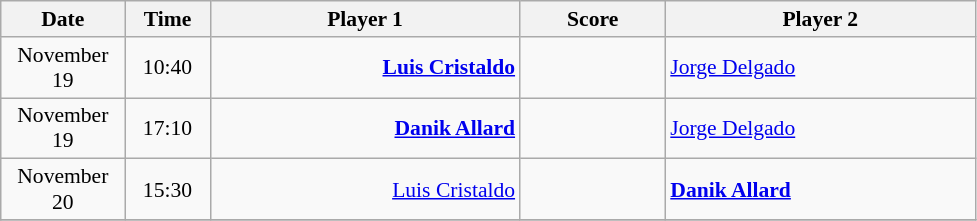<table class="wikitable" style="font-size:90%; text-align:center">
<tr>
<th width="76">Date</th>
<th width="50">Time</th>
<th width="200">Player 1</th>
<th width="90">Score</th>
<th width="200">Player 2</th>
</tr>
<tr>
<td>November 19</td>
<td>10:40</td>
<td align="right"><strong><a href='#'>Luis Cristaldo</a> </strong></td>
<td></td>
<td align="left"> <a href='#'>Jorge Delgado</a></td>
</tr>
<tr>
<td>November 19</td>
<td>17:10</td>
<td align="right"><strong><a href='#'>Danik Allard</a> </strong></td>
<td></td>
<td align="left"> <a href='#'>Jorge Delgado</a></td>
</tr>
<tr>
<td>November 20</td>
<td>15:30</td>
<td align="right"><a href='#'>Luis Cristaldo</a> </td>
<td></td>
<td align="left"><strong> <a href='#'>Danik Allard</a></strong></td>
</tr>
<tr>
</tr>
</table>
